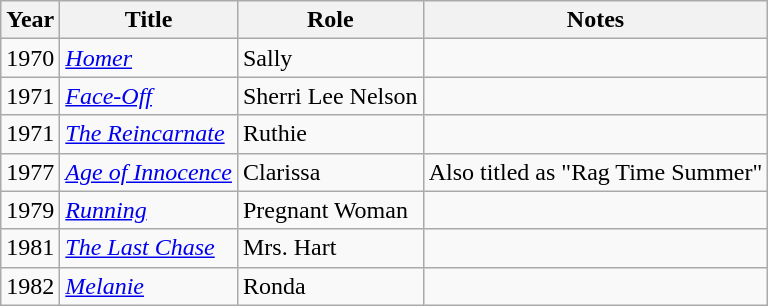<table class="wikitable sortable">
<tr>
<th>Year</th>
<th>Title</th>
<th>Role</th>
<th class="unsortable">Notes</th>
</tr>
<tr>
<td>1970</td>
<td><em><a href='#'>Homer</a></em></td>
<td>Sally</td>
<td></td>
</tr>
<tr>
<td>1971</td>
<td><em><a href='#'>Face-Off</a></em></td>
<td>Sherri Lee Nelson</td>
<td></td>
</tr>
<tr>
<td>1971</td>
<td data-sort-value="Reincarnate, The"><em><a href='#'>The Reincarnate</a></em></td>
<td>Ruthie</td>
</tr>
<tr>
<td>1977</td>
<td><em><a href='#'>Age of Innocence</a></em></td>
<td>Clarissa</td>
<td>Also titled as "Rag Time Summer"</td>
</tr>
<tr>
<td>1979</td>
<td><em><a href='#'>Running</a></em></td>
<td>Pregnant Woman</td>
<td></td>
</tr>
<tr>
<td>1981</td>
<td data-sort-value="Last Chase, The"><em><a href='#'>The Last Chase</a></em></td>
<td>Mrs. Hart</td>
<td></td>
</tr>
<tr>
<td>1982</td>
<td><em><a href='#'>Melanie</a></em></td>
<td>Ronda</td>
<td></td>
</tr>
</table>
